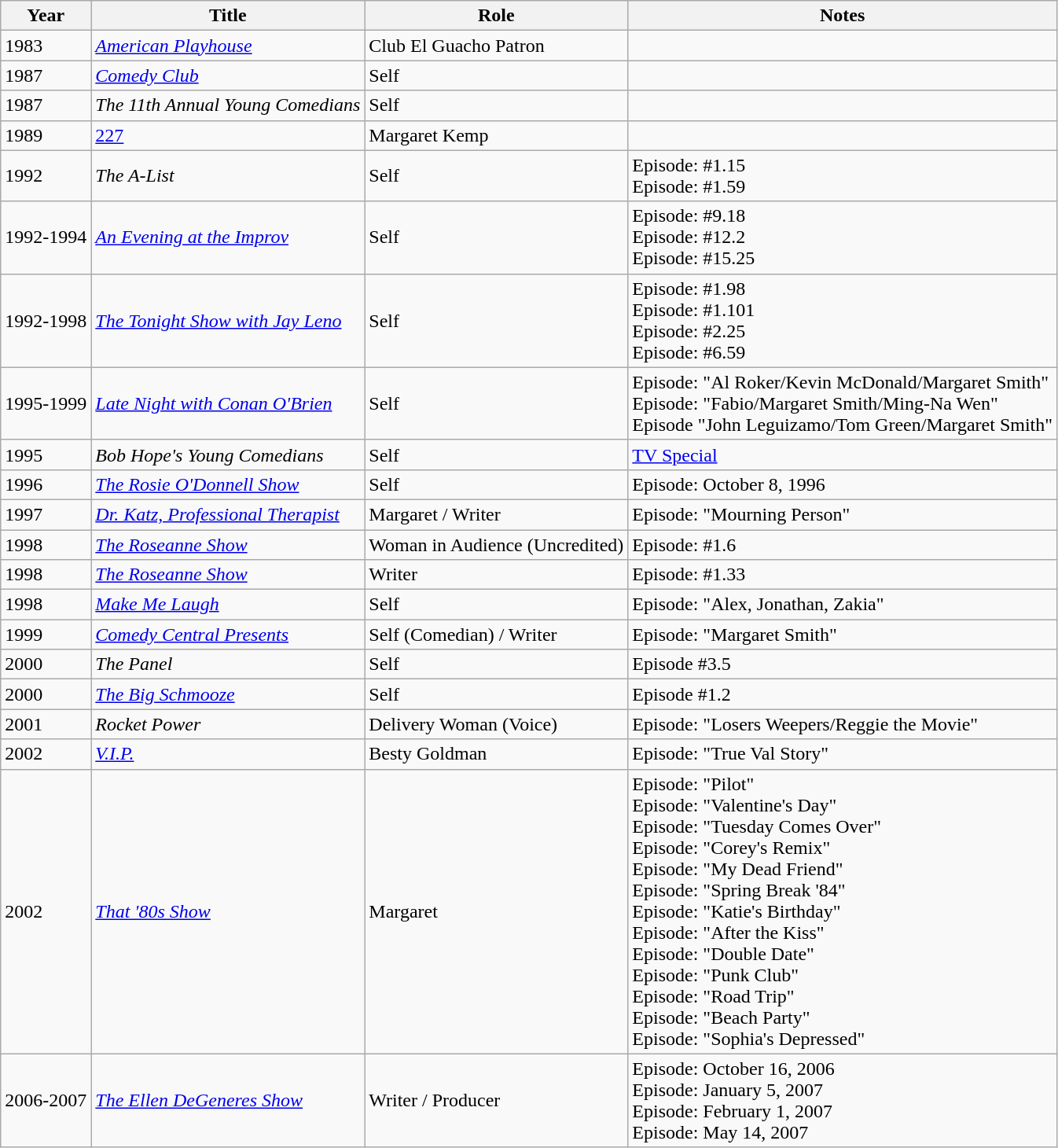<table class="wikitable">
<tr>
<th>Year</th>
<th>Title</th>
<th>Role</th>
<th>Notes</th>
</tr>
<tr>
<td>1983</td>
<td><em><a href='#'>American Playhouse</a></em></td>
<td>Club El Guacho Patron</td>
<td></td>
</tr>
<tr>
<td>1987</td>
<td><em><a href='#'>Comedy Club</a></em></td>
<td>Self</td>
<td></td>
</tr>
<tr>
<td>1987</td>
<td><em>The 11th Annual Young Comedians</em></td>
<td>Self</td>
<td></td>
</tr>
<tr>
<td>1989</td>
<td><a href='#'>227</a></td>
<td>Margaret Kemp</td>
<td></td>
</tr>
<tr>
<td>1992</td>
<td><em>The A-List</em></td>
<td>Self</td>
<td>Episode: #1.15<br>Episode: #1.59</td>
</tr>
<tr>
<td>1992-1994</td>
<td><em><a href='#'>An Evening at the Improv</a></em></td>
<td>Self</td>
<td>Episode: #9.18<br>Episode: #12.2<br>Episode: #15.25</td>
</tr>
<tr>
<td>1992-1998</td>
<td><em><a href='#'>The Tonight Show with Jay Leno</a></em></td>
<td>Self</td>
<td>Episode: #1.98<br>Episode: #1.101<br>Episode: #2.25<br>Episode: #6.59</td>
</tr>
<tr>
<td>1995-1999</td>
<td><em><a href='#'>Late Night with Conan O'Brien</a></em></td>
<td>Self</td>
<td>Episode: "Al Roker/Kevin McDonald/Margaret Smith"<br>Episode: "Fabio/Margaret Smith/Ming-Na Wen"<br>Episode "John Leguizamo/Tom Green/Margaret Smith"</td>
</tr>
<tr>
<td>1995</td>
<td><em>Bob Hope's Young Comedians</em></td>
<td>Self</td>
<td><a href='#'>TV Special</a></td>
</tr>
<tr>
<td>1996</td>
<td><em><a href='#'>The Rosie O'Donnell Show</a></em></td>
<td>Self</td>
<td>Episode: October 8, 1996</td>
</tr>
<tr>
<td>1997</td>
<td><em><a href='#'>Dr. Katz, Professional Therapist</a></em></td>
<td>Margaret / Writer</td>
<td>Episode: "Mourning Person"</td>
</tr>
<tr>
<td>1998</td>
<td><em><a href='#'>The Roseanne Show</a></em></td>
<td>Woman in Audience (Uncredited)</td>
<td>Episode: #1.6</td>
</tr>
<tr>
<td>1998</td>
<td><em><a href='#'>The Roseanne Show</a></em></td>
<td>Writer</td>
<td>Episode: #1.33</td>
</tr>
<tr>
<td>1998</td>
<td><em><a href='#'>Make Me Laugh</a></em></td>
<td>Self</td>
<td>Episode: "Alex, Jonathan, Zakia"</td>
</tr>
<tr>
<td>1999</td>
<td><em><a href='#'>Comedy Central Presents</a></em></td>
<td>Self (Comedian) / Writer</td>
<td>Episode: "Margaret Smith"</td>
</tr>
<tr>
<td>2000</td>
<td><em>The Panel</em></td>
<td>Self</td>
<td>Episode #3.5</td>
</tr>
<tr>
<td>2000</td>
<td><em><a href='#'>The Big Schmooze</a></em></td>
<td>Self</td>
<td>Episode #1.2</td>
</tr>
<tr>
<td>2001</td>
<td><em>Rocket Power</em></td>
<td>Delivery Woman (Voice)</td>
<td>Episode: "Losers Weepers/Reggie the Movie"</td>
</tr>
<tr>
<td>2002</td>
<td><em><a href='#'>V.I.P.</a></em></td>
<td>Besty Goldman</td>
<td>Episode: "True Val Story"</td>
</tr>
<tr>
<td>2002</td>
<td><em><a href='#'>That '80s Show</a></em></td>
<td>Margaret</td>
<td>Episode: "Pilot"<br>Episode: "Valentine's Day"<br>Episode: "Tuesday Comes Over"<br>Episode: "Corey's Remix"<br>Episode: "My Dead Friend"<br>Episode: "Spring Break '84"<br>Episode: "Katie's Birthday"<br>Episode: "After the Kiss"<br>Episode: "Double Date"<br>Episode: "Punk Club"<br>Episode: "Road Trip"<br>Episode: "Beach Party"<br>Episode: "Sophia's Depressed"</td>
</tr>
<tr>
<td>2006-2007</td>
<td><em><a href='#'>The Ellen DeGeneres Show</a></em></td>
<td>Writer / Producer</td>
<td>Episode: October 16, 2006<br>Episode: January 5, 2007<br>Episode: February 1, 2007<br>Episode: May 14, 2007</td>
</tr>
</table>
